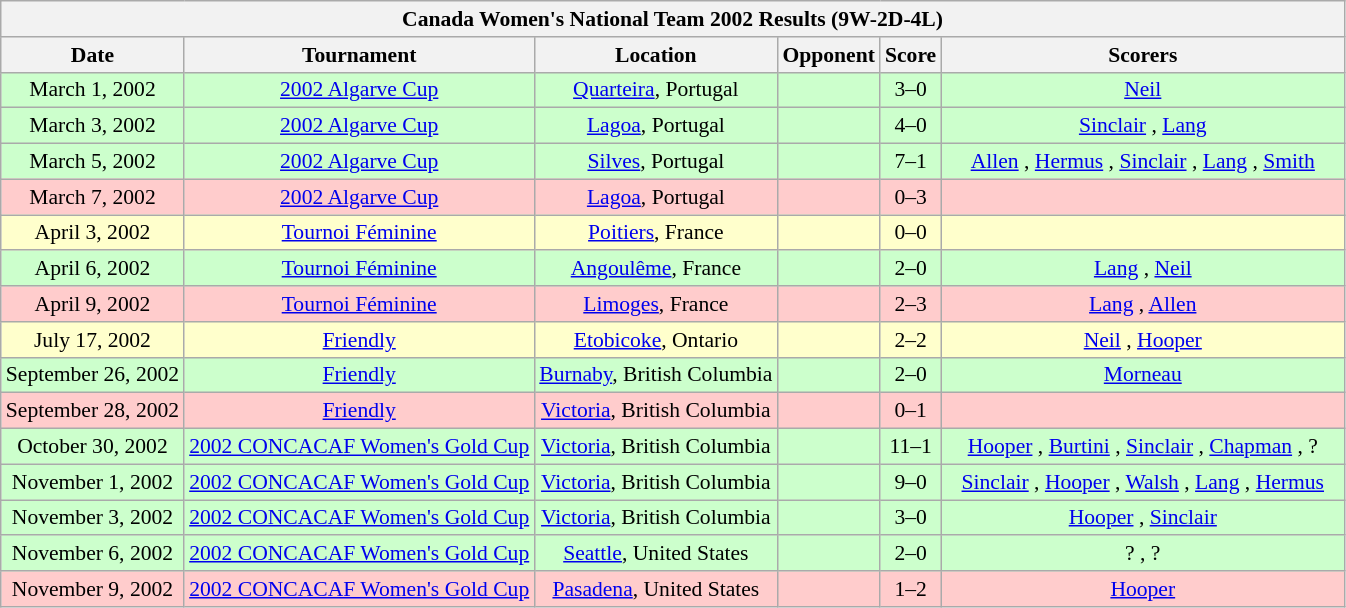<table class="wikitable collapsible collapsed" style="font-size:90%">
<tr>
<th colspan="6"><strong>Canada Women's National Team 2002 Results (9W-2D-4L)</strong></th>
</tr>
<tr>
<th>Date</th>
<th>Tournament</th>
<th>Location</th>
<th>Opponent</th>
<th>Score</th>
<th width=30%>Scorers</th>
</tr>
<tr style="background:#cfc;">
<td style="text-align: center;">March 1, 2002</td>
<td style="text-align: center;"><a href='#'>2002 Algarve Cup</a></td>
<td style="text-align: center;"><a href='#'>Quarteira</a>, Portugal</td>
<td></td>
<td style="text-align: center;">3–0</td>
<td style="text-align: center;"><a href='#'>Neil</a> </td>
</tr>
<tr style="background:#cfc;">
<td style="text-align: center;">March 3, 2002</td>
<td style="text-align: center;"><a href='#'>2002 Algarve Cup</a></td>
<td style="text-align: center;"><a href='#'>Lagoa</a>, Portugal</td>
<td></td>
<td style="text-align: center;">4–0</td>
<td style="text-align: center;"><a href='#'>Sinclair</a> , <a href='#'>Lang</a> </td>
</tr>
<tr style="background:#cfc;">
<td style="text-align: center;">March 5, 2002</td>
<td style="text-align: center;"><a href='#'>2002 Algarve Cup</a></td>
<td style="text-align: center;"><a href='#'>Silves</a>, Portugal</td>
<td></td>
<td style="text-align: center;">7–1</td>
<td style="text-align: center;"><a href='#'>Allen</a> , <a href='#'>Hermus</a> , <a href='#'>Sinclair</a> , <a href='#'>Lang</a> , <a href='#'>Smith</a> </td>
</tr>
<tr style="background:#fcc;">
<td style="text-align: center;">March 7, 2002</td>
<td style="text-align: center;"><a href='#'>2002 Algarve Cup</a></td>
<td style="text-align: center;"><a href='#'>Lagoa</a>, Portugal</td>
<td></td>
<td style="text-align: center;">0–3</td>
<td style="text-align: center;"></td>
</tr>
<tr style="background:#ffc;">
<td style="text-align: center;">April 3, 2002</td>
<td style="text-align: center;"><a href='#'>Tournoi Féminine</a></td>
<td style="text-align: center;"><a href='#'>Poitiers</a>, France</td>
<td></td>
<td style="text-align: center;">0–0</td>
<td style="text-align: center;"></td>
</tr>
<tr style="background:#cfc;">
<td style="text-align: center;">April 6, 2002</td>
<td style="text-align: center;"><a href='#'>Tournoi Féminine</a></td>
<td style="text-align: center;"><a href='#'>Angoulême</a>, France</td>
<td></td>
<td style="text-align: center;">2–0</td>
<td style="text-align: center;"><a href='#'>Lang</a> , <a href='#'>Neil</a> </td>
</tr>
<tr style="background:#fcc;">
<td style="text-align: center;">April 9, 2002</td>
<td style="text-align: center;"><a href='#'>Tournoi Féminine</a></td>
<td style="text-align: center;"><a href='#'>Limoges</a>, France</td>
<td></td>
<td style="text-align: center;">2–3</td>
<td style="text-align: center;"><a href='#'>Lang</a> , <a href='#'>Allen</a> </td>
</tr>
<tr style="background:#ffc;">
<td style="text-align: center;">July 17, 2002</td>
<td style="text-align: center;"><a href='#'>Friendly</a></td>
<td style="text-align: center;"><a href='#'>Etobicoke</a>, Ontario</td>
<td></td>
<td style="text-align: center;">2–2</td>
<td style="text-align: center;"><a href='#'>Neil</a> , <a href='#'>Hooper</a> </td>
</tr>
<tr style="background:#cfc;">
<td style="text-align: center;">September 26, 2002</td>
<td style="text-align: center;"><a href='#'>Friendly</a></td>
<td style="text-align: center;"><a href='#'>Burnaby</a>, British Columbia</td>
<td></td>
<td style="text-align: center;">2–0</td>
<td style="text-align: center;"><a href='#'>Morneau</a> </td>
</tr>
<tr style="background:#fcc;">
<td style="text-align: center;">September 28, 2002</td>
<td style="text-align: center;"><a href='#'>Friendly</a></td>
<td style="text-align: center;"><a href='#'>Victoria</a>, British Columbia</td>
<td></td>
<td style="text-align: center;">0–1</td>
<td style="text-align: center;"></td>
</tr>
<tr style="background:#cfc;">
<td style="text-align: center;">October 30, 2002</td>
<td style="text-align: center;"><a href='#'>2002 CONCACAF Women's Gold Cup</a></td>
<td style="text-align: center;"><a href='#'>Victoria</a>, British Columbia</td>
<td></td>
<td style="text-align: center;">11–1</td>
<td style="text-align: center;"><a href='#'>Hooper</a> , <a href='#'>Burtini</a> , <a href='#'>Sinclair</a> , <a href='#'>Chapman</a> , ? </td>
</tr>
<tr style="background:#cfc;">
<td style="text-align: center;">November 1, 2002</td>
<td style="text-align: center;"><a href='#'>2002 CONCACAF Women's Gold Cup</a></td>
<td style="text-align: center;"><a href='#'>Victoria</a>, British Columbia</td>
<td></td>
<td style="text-align: center;">9–0</td>
<td style="text-align: center;"><a href='#'>Sinclair</a> , <a href='#'>Hooper</a> , <a href='#'>Walsh</a> , <a href='#'>Lang</a> , <a href='#'>Hermus</a> </td>
</tr>
<tr style="background:#cfc;">
<td style="text-align: center;">November 3, 2002</td>
<td style="text-align: center;"><a href='#'>2002 CONCACAF Women's Gold Cup</a></td>
<td style="text-align: center;"><a href='#'>Victoria</a>, British Columbia</td>
<td></td>
<td style="text-align: center;">3–0</td>
<td style="text-align: center;"><a href='#'>Hooper</a> , <a href='#'>Sinclair</a> </td>
</tr>
<tr style="background:#cfc;">
<td style="text-align: center;">November 6, 2002</td>
<td style="text-align: center;"><a href='#'>2002 CONCACAF Women's Gold Cup</a></td>
<td style="text-align: center;"><a href='#'>Seattle</a>, United States</td>
<td></td>
<td style="text-align: center;">2–0</td>
<td style="text-align: center;">? , ? </td>
</tr>
<tr style="background:#fcc;">
<td style="text-align: center;">November 9, 2002</td>
<td style="text-align: center;"><a href='#'>2002 CONCACAF Women's Gold Cup</a></td>
<td style="text-align: center;"><a href='#'>Pasadena</a>, United States</td>
<td></td>
<td style="text-align: center;">1–2</td>
<td style="text-align: center;"><a href='#'>Hooper</a> </td>
</tr>
</table>
